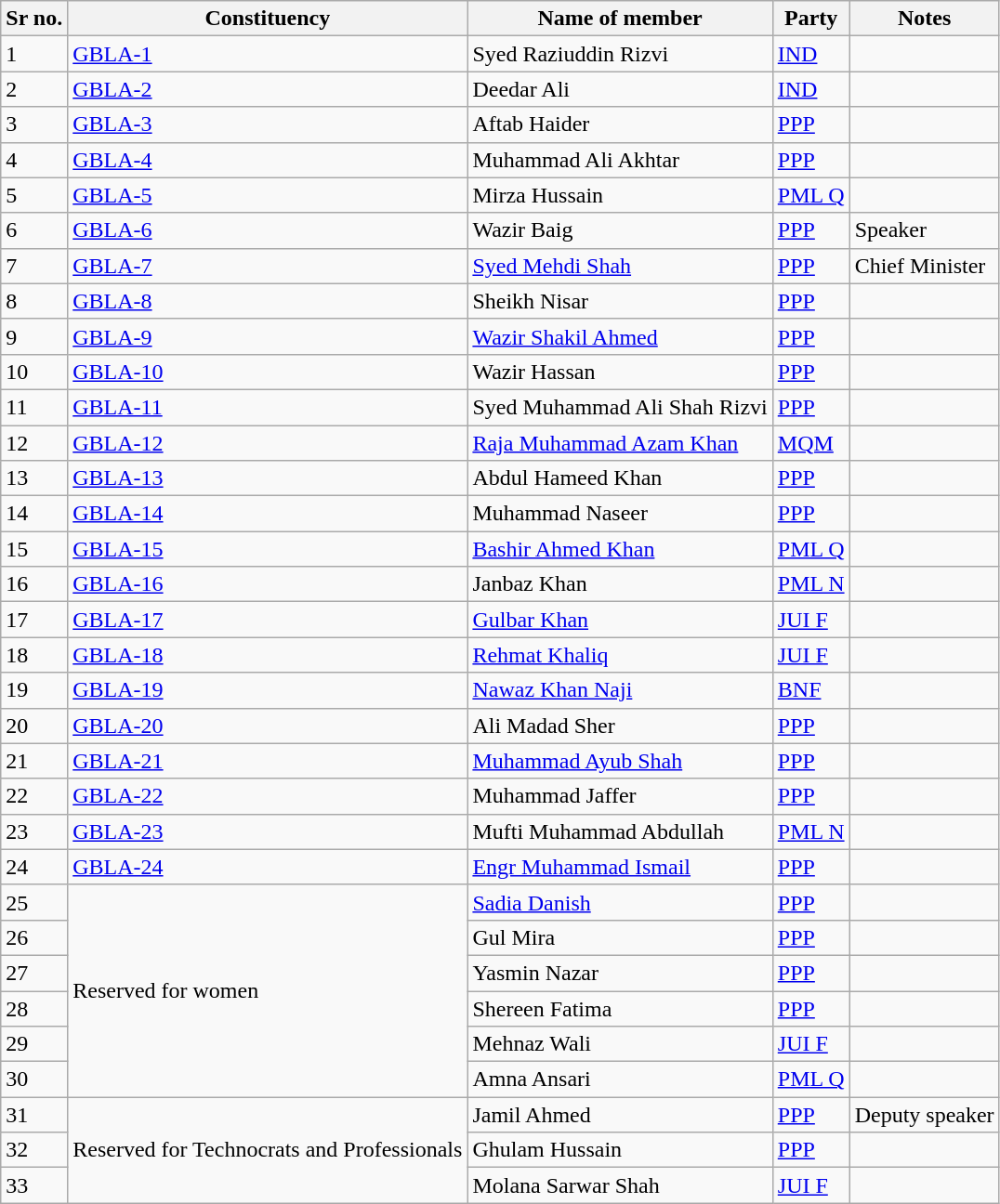<table class="wikitable">
<tr>
<th>Sr no.</th>
<th>Constituency</th>
<th>Name of member</th>
<th>Party</th>
<th>Notes</th>
</tr>
<tr>
<td>1</td>
<td><a href='#'>GBLA-1</a></td>
<td>Syed Raziuddin Rizvi</td>
<td><a href='#'>IND</a></td>
<td></td>
</tr>
<tr>
<td>2</td>
<td><a href='#'>GBLA-2</a></td>
<td>Deedar Ali</td>
<td><a href='#'>IND</a></td>
<td></td>
</tr>
<tr>
<td>3</td>
<td><a href='#'>GBLA-3</a></td>
<td>Aftab Haider</td>
<td><a href='#'>PPP</a></td>
<td></td>
</tr>
<tr>
<td>4</td>
<td><a href='#'>GBLA-4</a></td>
<td>Muhammad Ali Akhtar</td>
<td><a href='#'>PPP</a></td>
<td></td>
</tr>
<tr>
<td>5</td>
<td><a href='#'>GBLA-5</a></td>
<td>Mirza Hussain</td>
<td><a href='#'>PML Q</a></td>
<td></td>
</tr>
<tr>
<td>6</td>
<td><a href='#'>GBLA-6</a></td>
<td>Wazir Baig</td>
<td><a href='#'>PPP</a></td>
<td>Speaker</td>
</tr>
<tr>
<td>7</td>
<td><a href='#'>GBLA-7</a></td>
<td><a href='#'>Syed Mehdi Shah</a></td>
<td><a href='#'>PPP</a></td>
<td>Chief Minister</td>
</tr>
<tr>
<td>8</td>
<td><a href='#'>GBLA-8</a></td>
<td>Sheikh Nisar</td>
<td><a href='#'>PPP</a></td>
<td></td>
</tr>
<tr>
<td>9</td>
<td><a href='#'>GBLA-9</a></td>
<td><a href='#'>Wazir Shakil Ahmed</a></td>
<td><a href='#'>PPP</a></td>
<td></td>
</tr>
<tr>
<td>10</td>
<td><a href='#'>GBLA-10</a></td>
<td>Wazir Hassan</td>
<td><a href='#'>PPP</a></td>
<td></td>
</tr>
<tr>
<td>11</td>
<td><a href='#'>GBLA-11</a></td>
<td>Syed Muhammad Ali Shah Rizvi</td>
<td><a href='#'>PPP</a></td>
<td></td>
</tr>
<tr>
<td>12</td>
<td><a href='#'>GBLA-12</a></td>
<td><a href='#'>Raja Muhammad Azam Khan</a></td>
<td><a href='#'>MQM</a></td>
<td></td>
</tr>
<tr>
<td>13</td>
<td><a href='#'>GBLA-13</a></td>
<td>Abdul Hameed Khan</td>
<td><a href='#'>PPP</a></td>
<td></td>
</tr>
<tr>
<td>14</td>
<td><a href='#'>GBLA-14</a></td>
<td>Muhammad Naseer</td>
<td><a href='#'>PPP</a></td>
<td></td>
</tr>
<tr>
<td>15</td>
<td><a href='#'>GBLA-15</a></td>
<td><a href='#'>Bashir Ahmed Khan</a></td>
<td><a href='#'>PML Q</a></td>
<td></td>
</tr>
<tr>
<td>16</td>
<td><a href='#'>GBLA-16</a></td>
<td>Janbaz Khan</td>
<td><a href='#'>PML N</a></td>
<td></td>
</tr>
<tr>
<td>17</td>
<td><a href='#'>GBLA-17</a></td>
<td><a href='#'>Gulbar Khan</a></td>
<td><a href='#'>JUI F</a></td>
<td></td>
</tr>
<tr>
<td>18</td>
<td><a href='#'>GBLA-18</a></td>
<td><a href='#'>Rehmat Khaliq</a></td>
<td><a href='#'>JUI F</a></td>
<td></td>
</tr>
<tr>
<td>19</td>
<td><a href='#'>GBLA-19</a></td>
<td><a href='#'>Nawaz Khan Naji</a></td>
<td><a href='#'>BNF</a></td>
<td></td>
</tr>
<tr>
<td>20</td>
<td><a href='#'>GBLA-20</a></td>
<td>Ali Madad Sher</td>
<td><a href='#'>PPP</a></td>
<td></td>
</tr>
<tr>
<td>21</td>
<td><a href='#'>GBLA-21</a></td>
<td><a href='#'>Muhammad Ayub Shah</a></td>
<td><a href='#'>PPP</a></td>
<td></td>
</tr>
<tr>
<td>22</td>
<td><a href='#'>GBLA-22</a></td>
<td>Muhammad Jaffer</td>
<td><a href='#'>PPP</a></td>
<td></td>
</tr>
<tr>
<td>23</td>
<td><a href='#'>GBLA-23</a></td>
<td>Mufti Muhammad  Abdullah</td>
<td><a href='#'>PML N</a></td>
<td></td>
</tr>
<tr>
<td>24</td>
<td><a href='#'>GBLA-24</a></td>
<td><a href='#'>Engr Muhammad Ismail</a></td>
<td><a href='#'>PPP</a></td>
<td></td>
</tr>
<tr>
<td>25</td>
<td rowspan="6">Reserved for women</td>
<td><a href='#'>Sadia Danish</a></td>
<td><a href='#'>PPP</a></td>
<td></td>
</tr>
<tr>
<td>26</td>
<td>Gul Mira</td>
<td><a href='#'>PPP</a></td>
<td></td>
</tr>
<tr>
<td>27</td>
<td>Yasmin Nazar</td>
<td><a href='#'>PPP</a></td>
<td></td>
</tr>
<tr>
<td>28</td>
<td>Shereen Fatima</td>
<td><a href='#'>PPP</a></td>
<td></td>
</tr>
<tr>
<td>29</td>
<td>Mehnaz Wali</td>
<td><a href='#'>JUI F</a></td>
<td></td>
</tr>
<tr>
<td>30</td>
<td>Amna Ansari</td>
<td><a href='#'>PML Q</a></td>
<td></td>
</tr>
<tr>
<td>31</td>
<td rowspan="3">Reserved for Technocrats and Professionals</td>
<td>Jamil Ahmed</td>
<td><a href='#'>PPP</a></td>
<td>Deputy speaker</td>
</tr>
<tr>
<td>32</td>
<td>Ghulam Hussain</td>
<td><a href='#'>PPP</a></td>
<td></td>
</tr>
<tr>
<td>33</td>
<td>Molana Sarwar Shah</td>
<td><a href='#'>JUI F</a></td>
<td></td>
</tr>
</table>
